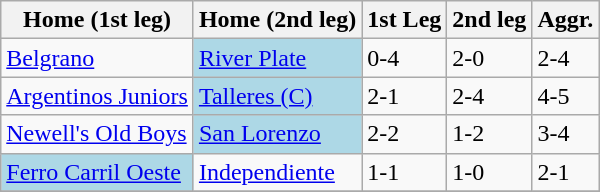<table class="wikitable" style="text-align: left;">
<tr>
<th>Home (1st leg)</th>
<th>Home (2nd leg)</th>
<th>1st Leg</th>
<th>2nd leg</th>
<th>Aggr.</th>
</tr>
<tr>
<td><a href='#'>Belgrano</a></td>
<td bgcolor=lightblue><a href='#'>River Plate</a></td>
<td>0-4</td>
<td>2-0</td>
<td>2-4</td>
</tr>
<tr>
<td><a href='#'>Argentinos Juniors</a></td>
<td bgcolor=lightblue><a href='#'>Talleres (C)</a></td>
<td>2-1</td>
<td>2-4</td>
<td>4-5</td>
</tr>
<tr>
<td><a href='#'>Newell's Old Boys</a></td>
<td bgcolor=lightblue><a href='#'>San Lorenzo</a></td>
<td>2-2</td>
<td>1-2</td>
<td>3-4</td>
</tr>
<tr>
<td bgcolor=lightblue><a href='#'>Ferro Carril Oeste</a></td>
<td><a href='#'>Independiente</a></td>
<td>1-1</td>
<td>1-0</td>
<td>2-1</td>
</tr>
<tr>
</tr>
</table>
